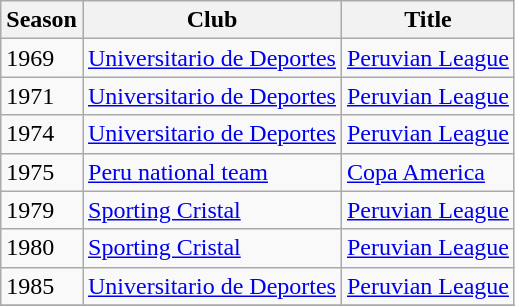<table class="wikitable">
<tr>
<th>Season</th>
<th>Club</th>
<th>Title</th>
</tr>
<tr>
<td>1969</td>
<td><a href='#'>Universitario de Deportes</a></td>
<td><a href='#'>Peruvian League</a></td>
</tr>
<tr>
<td>1971</td>
<td><a href='#'>Universitario de Deportes</a></td>
<td><a href='#'>Peruvian League</a></td>
</tr>
<tr>
<td>1974</td>
<td><a href='#'>Universitario de Deportes</a></td>
<td><a href='#'>Peruvian League</a></td>
</tr>
<tr>
<td>1975</td>
<td><a href='#'>Peru national team</a></td>
<td><a href='#'>Copa America</a></td>
</tr>
<tr>
<td>1979</td>
<td><a href='#'>Sporting Cristal</a></td>
<td><a href='#'>Peruvian League</a></td>
</tr>
<tr>
<td>1980</td>
<td><a href='#'>Sporting Cristal</a></td>
<td><a href='#'>Peruvian League</a></td>
</tr>
<tr>
<td>1985</td>
<td><a href='#'>Universitario de Deportes</a></td>
<td><a href='#'>Peruvian League</a></td>
</tr>
<tr>
</tr>
</table>
